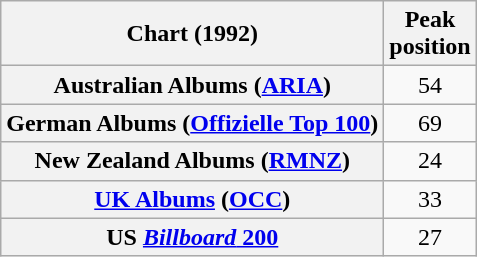<table class="wikitable sortable plainrowheaders">
<tr>
<th scope="col">Chart (1992)</th>
<th scope="col">Peak<br>position</th>
</tr>
<tr>
<th scope="row">Australian Albums (<a href='#'>ARIA</a>)</th>
<td align="center">54</td>
</tr>
<tr>
<th scope="row">German Albums (<a href='#'>Offizielle Top 100</a>)</th>
<td align="center">69</td>
</tr>
<tr>
<th scope="row">New Zealand Albums (<a href='#'>RMNZ</a>)</th>
<td align="center">24</td>
</tr>
<tr>
<th scope="row"><a href='#'>UK Albums</a> (<a href='#'>OCC</a>)</th>
<td align="center">33</td>
</tr>
<tr>
<th scope="row">US <a href='#'><em>Billboard</em> 200</a></th>
<td align="center">27</td>
</tr>
</table>
